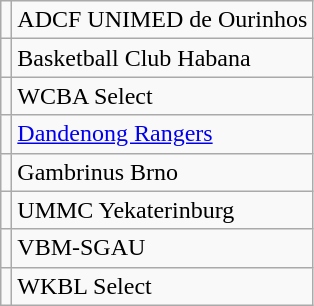<table class="wikitable">
<tr>
<td></td>
<td>ADCF UNIMED de Ourinhos</td>
</tr>
<tr>
<td></td>
<td>Basketball Club Habana</td>
</tr>
<tr>
<td></td>
<td>WCBA Select</td>
</tr>
<tr>
<td></td>
<td><a href='#'>Dandenong Rangers</a></td>
</tr>
<tr>
<td></td>
<td>Gambrinus Brno</td>
</tr>
<tr>
<td></td>
<td>UMMC Yekaterinburg</td>
</tr>
<tr>
<td></td>
<td>VBM-SGAU</td>
</tr>
<tr>
<td></td>
<td>WKBL Select</td>
</tr>
</table>
